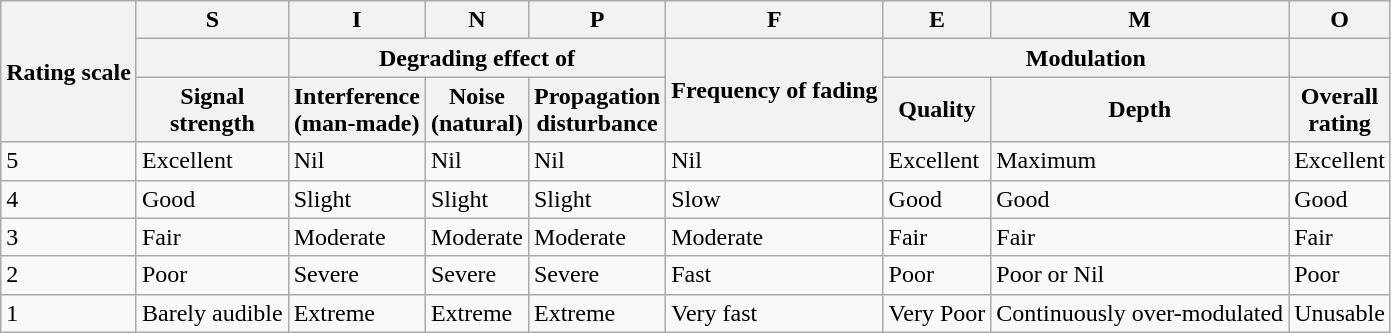<table class="wikitable">
<tr>
<th rowspan="3">Rating scale</th>
<th>S</th>
<th>I</th>
<th>N</th>
<th>P</th>
<th>F</th>
<th>E</th>
<th>M</th>
<th>O</th>
</tr>
<tr>
<th></th>
<th colspan="3">Degrading effect of</th>
<th rowspan="2">Frequency of fading</th>
<th colspan="2">Modulation</th>
<th></th>
</tr>
<tr>
<th>Signal<br>strength</th>
<th>Interference<br>(man-made)</th>
<th>Noise<br>(natural)</th>
<th>Propagation<br>disturbance</th>
<th>Quality</th>
<th>Depth</th>
<th>Overall<br>rating</th>
</tr>
<tr>
<td>5</td>
<td>Excellent</td>
<td>Nil</td>
<td>Nil</td>
<td>Nil</td>
<td>Nil</td>
<td>Excellent</td>
<td>Maximum</td>
<td>Excellent</td>
</tr>
<tr>
<td>4</td>
<td>Good</td>
<td>Slight</td>
<td>Slight</td>
<td>Slight</td>
<td>Slow</td>
<td>Good</td>
<td>Good</td>
<td>Good</td>
</tr>
<tr>
<td>3</td>
<td>Fair</td>
<td>Moderate</td>
<td>Moderate</td>
<td>Moderate</td>
<td>Moderate</td>
<td>Fair</td>
<td>Fair</td>
<td>Fair</td>
</tr>
<tr>
<td>2</td>
<td>Poor</td>
<td>Severe</td>
<td>Severe</td>
<td>Severe</td>
<td>Fast</td>
<td>Poor</td>
<td>Poor or Nil</td>
<td>Poor</td>
</tr>
<tr>
<td>1</td>
<td>Barely audible</td>
<td>Extreme</td>
<td>Extreme</td>
<td>Extreme</td>
<td>Very fast</td>
<td>Very Poor</td>
<td>Continuously over-modulated</td>
<td>Unusable</td>
</tr>
</table>
